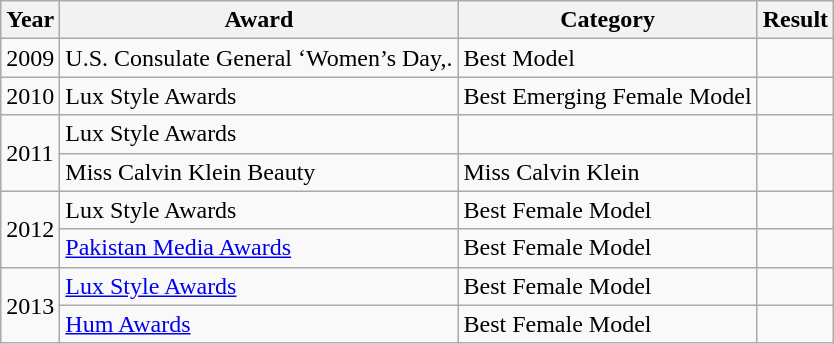<table class="wikitable">
<tr>
<th>Year</th>
<th>Award</th>
<th>Category</th>
<th>Result</th>
</tr>
<tr>
<td>2009</td>
<td>U.S. Consulate General ‘Women’s Day,.</td>
<td>Best Model</td>
<td></td>
</tr>
<tr>
<td>2010</td>
<td>Lux Style Awards</td>
<td>Best Emerging Female Model</td>
<td></td>
</tr>
<tr>
<td rowspan="2">2011</td>
<td>Lux Style Awards</td>
<td></td>
</tr>
<tr>
<td>Miss Calvin Klein Beauty</td>
<td>Miss Calvin Klein</td>
<td></td>
</tr>
<tr>
<td rowspan="2">2012</td>
<td>Lux Style Awards</td>
<td>Best Female Model</td>
<td></td>
</tr>
<tr>
<td><a href='#'>Pakistan Media Awards</a></td>
<td>Best Female Model</td>
<td></td>
</tr>
<tr>
<td rowspan="7">2013</td>
<td><a href='#'>Lux Style Awards</a></td>
<td>Best Female Model</td>
<td></td>
</tr>
<tr>
<td><a href='#'>Hum Awards</a></td>
<td>Best Female Model</td>
<td></td>
</tr>
</table>
